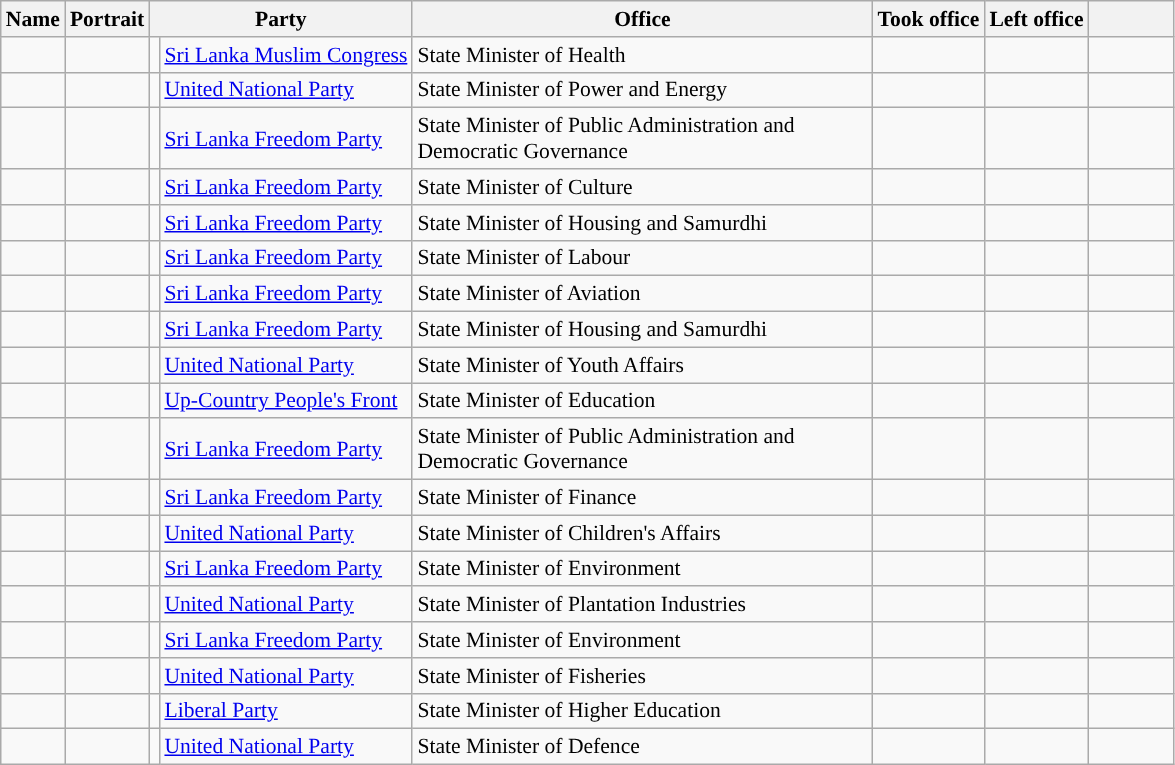<table class="wikitable plainrowheaders sortable" style="font-size:90%; text-align:left;">
<tr>
<th scope=col>Name</th>
<th scope=col class=unsortable>Portrait</th>
<th scope=col colspan="2">Party</th>
<th scope=col width=300px>Office</th>
<th scope=col>Took office</th>
<th scope=col>Left office</th>
<th scope=col width=50px class=unsortable></th>
</tr>
<tr>
<td></td>
<td align=center></td>
<td !align="center" style="background:"></td>
<td><a href='#'>Sri Lanka Muslim Congress</a></td>
<td>State Minister of Health</td>
<td align=center></td>
<td align=center></td>
<td align=center></td>
</tr>
<tr>
<td></td>
<td align=center></td>
<td !align="center" style="background:"></td>
<td><a href='#'>United National Party</a></td>
<td>State Minister of Power and Energy</td>
<td align=center></td>
<td align=center></td>
<td align=center></td>
</tr>
<tr>
<td></td>
<td align=center></td>
<td !align="center" style="background:"></td>
<td><a href='#'>Sri Lanka Freedom Party</a></td>
<td>State Minister of Public Administration and Democratic Governance</td>
<td align=center></td>
<td align=center></td>
<td align=center></td>
</tr>
<tr>
<td></td>
<td align=center></td>
<td !align="center" style="background:"></td>
<td><a href='#'>Sri Lanka Freedom Party</a></td>
<td>State Minister of Culture</td>
<td align=center></td>
<td align=center></td>
<td align=center></td>
</tr>
<tr>
<td></td>
<td align=center></td>
<td !align="center" style="background:"></td>
<td><a href='#'>Sri Lanka Freedom Party</a></td>
<td>State Minister of Housing and Samurdhi</td>
<td align=center></td>
<td align=center></td>
<td align=center></td>
</tr>
<tr>
<td></td>
<td align=center></td>
<td !align="center" style="background:"></td>
<td><a href='#'>Sri Lanka Freedom Party</a></td>
<td>State Minister of Labour</td>
<td align=center></td>
<td align=center></td>
<td align=center></td>
</tr>
<tr>
<td></td>
<td align=center></td>
<td !align="center" style="background:"></td>
<td><a href='#'>Sri Lanka Freedom Party</a></td>
<td>State Minister of Aviation</td>
<td align=center></td>
<td align=center></td>
<td align=center></td>
</tr>
<tr>
<td></td>
<td align=center></td>
<td !align="center" style="background:"></td>
<td><a href='#'>Sri Lanka Freedom Party</a></td>
<td>State Minister of Housing and Samurdhi</td>
<td align=center></td>
<td align=center></td>
<td align=center></td>
</tr>
<tr>
<td></td>
<td align=center></td>
<td !align="center" style="background:"></td>
<td><a href='#'>United National Party</a></td>
<td>State Minister of Youth Affairs</td>
<td align=center></td>
<td align=center></td>
<td align=center></td>
</tr>
<tr>
<td></td>
<td align=center></td>
<td !align="center" style="background:"></td>
<td><a href='#'>Up-Country People's Front</a></td>
<td>State Minister of Education</td>
<td align=center></td>
<td align=center></td>
<td align=center></td>
</tr>
<tr>
<td></td>
<td align=center></td>
<td !align="center" style="background:"></td>
<td><a href='#'>Sri Lanka Freedom Party</a></td>
<td>State Minister of Public Administration and Democratic Governance</td>
<td align=center></td>
<td align=center></td>
<td align=center></td>
</tr>
<tr>
<td></td>
<td></td>
<td style="background:"></td>
<td><a href='#'>Sri Lanka Freedom Party</a></td>
<td>State Minister of Finance</td>
<td align=center></td>
<td align=center></td>
<td align=center></td>
</tr>
<tr>
<td></td>
<td align=center></td>
<td !align="center" style="background:"></td>
<td><a href='#'>United National Party</a></td>
<td>State Minister of Children's Affairs</td>
<td align=center></td>
<td align=center></td>
<td align=center></td>
</tr>
<tr>
<td></td>
<td align=center></td>
<td !align="center" style="background:"></td>
<td><a href='#'>Sri Lanka Freedom Party</a></td>
<td>State Minister of Environment</td>
<td align=center></td>
<td align=center></td>
<td align=center></td>
</tr>
<tr>
<td></td>
<td align=center></td>
<td !align="center" style="background:"></td>
<td><a href='#'>United National Party</a></td>
<td>State Minister of Plantation Industries</td>
<td align=center></td>
<td align=center></td>
<td align=center></td>
</tr>
<tr>
<td></td>
<td align=center></td>
<td !align="center" style="background:"></td>
<td><a href='#'>Sri Lanka Freedom Party</a></td>
<td>State Minister of Environment</td>
<td align=center></td>
<td align=center></td>
<td align=center></td>
</tr>
<tr>
<td></td>
<td align=center></td>
<td !align="center" style="background:"></td>
<td><a href='#'>United National Party</a></td>
<td>State Minister of Fisheries</td>
<td align=center></td>
<td align=center></td>
<td align=center></td>
</tr>
<tr>
<td></td>
<td align=center></td>
<td !align="center" style="background:"></td>
<td><a href='#'>Liberal Party</a></td>
<td>State Minister of Higher Education</td>
<td align=center></td>
<td align=center></td>
<td align=center></td>
</tr>
<tr>
<td></td>
<td align=center></td>
<td !align="center" style="background:"></td>
<td><a href='#'>United National Party</a></td>
<td>State Minister of Defence</td>
<td align=center></td>
<td align=center></td>
<td align=center></td>
</tr>
</table>
